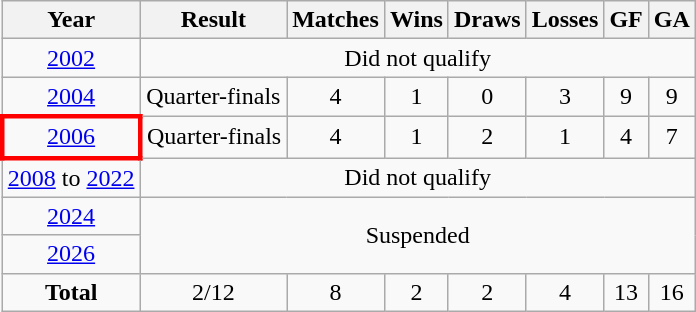<table class="wikitable" style="text-align: center;">
<tr>
<th>Year</th>
<th>Result</th>
<th>Matches</th>
<th>Wins</th>
<th>Draws</th>
<th>Losses</th>
<th>GF</th>
<th>GA</th>
</tr>
<tr>
<td> <a href='#'>2002</a></td>
<td colspan=8>Did not qualify</td>
</tr>
<tr>
<td> <a href='#'>2004</a></td>
<td>Quarter-finals</td>
<td>4</td>
<td>1</td>
<td>0</td>
<td>3</td>
<td>9</td>
<td>9</td>
</tr>
<tr>
<td style="border: 3px solid red"> <a href='#'>2006</a></td>
<td>Quarter-finals</td>
<td>4</td>
<td>1</td>
<td>2</td>
<td>1</td>
<td>4</td>
<td>7</td>
</tr>
<tr>
<td> <a href='#'>2008</a> to  <a href='#'>2022</a></td>
<td colspan=8>Did not qualify</td>
</tr>
<tr>
<td> <a href='#'>2024</a></td>
<td colspan=8 rowspan=2>Suspended</td>
</tr>
<tr>
<td> <a href='#'>2026</a></td>
</tr>
<tr>
<td><strong>Total</strong></td>
<td>2/12</td>
<td>8</td>
<td>2</td>
<td>2</td>
<td>4</td>
<td>13</td>
<td>16</td>
</tr>
</table>
